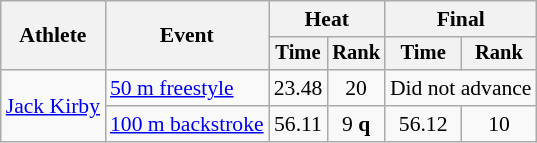<table class=wikitable style=font-size:90%;text-align:center>
<tr>
<th rowspan=2>Athlete</th>
<th rowspan=2>Event</th>
<th colspan=2>Heat</th>
<th colspan=2>Final</th>
</tr>
<tr style=font-size:95%>
<th>Time</th>
<th>Rank</th>
<th>Time</th>
<th>Rank</th>
</tr>
<tr align=center>
<td align=left rowspan=2><a href='#'>Jack Kirby</a></td>
<td align=left><a href='#'>50 m freestyle</a></td>
<td>23.48</td>
<td>20</td>
<td colspan="2">Did not advance</td>
</tr>
<tr align=center>
<td align=left><a href='#'>100 m backstroke</a></td>
<td>56.11</td>
<td>9 <strong>q</strong></td>
<td>56.12</td>
<td>10</td>
</tr>
</table>
